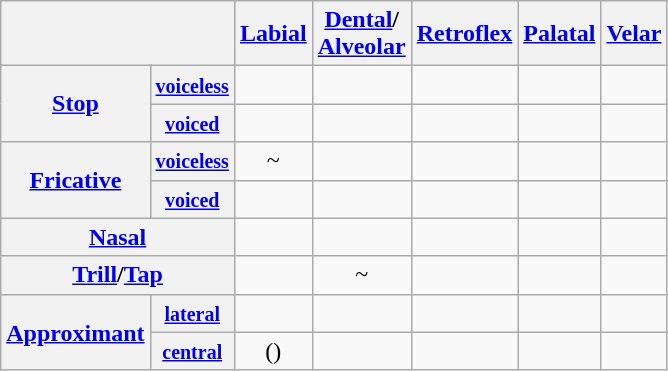<table class="wikitable" style="text-align:center">
<tr>
<th colspan="2"></th>
<th><a href='#'>Labial</a></th>
<th><a href='#'>Dental</a>/<br><a href='#'>Alveolar</a></th>
<th><a href='#'>Retroflex</a></th>
<th><a href='#'>Palatal</a></th>
<th><a href='#'>Velar</a></th>
</tr>
<tr>
<th rowspan="2"><a href='#'>Stop</a></th>
<th><small><a href='#'>voiceless</a></small></th>
<td></td>
<td></td>
<td></td>
<td></td>
<td></td>
</tr>
<tr>
<th><small><a href='#'>voiced</a></small></th>
<td></td>
<td></td>
<td></td>
<td></td>
<td></td>
</tr>
<tr>
<th rowspan="2"><a href='#'>Fricative</a></th>
<th><small><a href='#'>voiceless</a></small></th>
<td>~</td>
<td></td>
<td></td>
<td></td>
<td></td>
</tr>
<tr>
<th><small><a href='#'>voiced</a></small></th>
<td></td>
<td></td>
<td></td>
<td></td>
<td></td>
</tr>
<tr>
<th colspan="2"><a href='#'>Nasal</a></th>
<td></td>
<td></td>
<td></td>
<td></td>
<td></td>
</tr>
<tr>
<th colspan="2"><a href='#'>Trill</a>/<a href='#'>Tap</a></th>
<td></td>
<td>~</td>
<td></td>
<td></td>
<td></td>
</tr>
<tr>
<th rowspan="2"><a href='#'>Approximant</a></th>
<th><small><a href='#'>lateral</a></small></th>
<td></td>
<td></td>
<td></td>
<td></td>
<td></td>
</tr>
<tr>
<th><small><a href='#'>central</a></small></th>
<td>()</td>
<td></td>
<td></td>
<td></td>
<td></td>
</tr>
</table>
